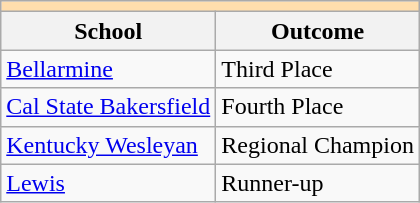<table class="wikitable" style="float:left; margin-right:1em;">
<tr>
<th colspan="3" style="background:#ffdead;"></th>
</tr>
<tr>
<th>School</th>
<th>Outcome</th>
</tr>
<tr>
<td><a href='#'>Bellarmine</a></td>
<td>Third Place</td>
</tr>
<tr>
<td><a href='#'>Cal State Bakersfield</a></td>
<td>Fourth Place</td>
</tr>
<tr>
<td><a href='#'>Kentucky Wesleyan</a></td>
<td>Regional Champion</td>
</tr>
<tr>
<td><a href='#'>Lewis</a></td>
<td>Runner-up</td>
</tr>
</table>
